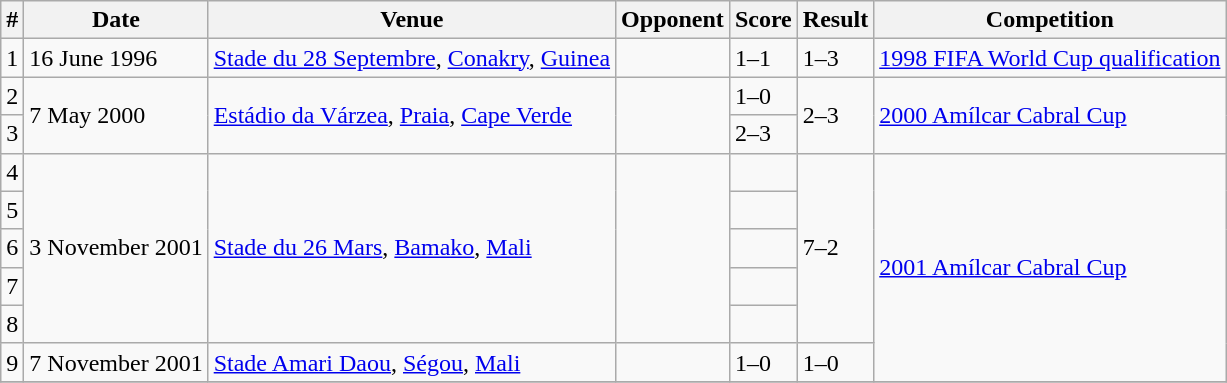<table class="wikitable" style=>
<tr>
<th>#</th>
<th>Date</th>
<th>Venue</th>
<th>Opponent</th>
<th>Score</th>
<th>Result</th>
<th>Competition</th>
</tr>
<tr>
<td align=center>1</td>
<td>16 June 1996</td>
<td><a href='#'>Stade du 28 Septembre</a>, <a href='#'>Conakry</a>, <a href='#'>Guinea</a></td>
<td></td>
<td>1–1</td>
<td>1–3</td>
<td><a href='#'>1998 FIFA World Cup qualification</a></td>
</tr>
<tr>
<td align=center>2</td>
<td rowspan="2">7 May 2000</td>
<td rowspan="2"><a href='#'>Estádio da Várzea</a>, <a href='#'>Praia</a>, <a href='#'>Cape Verde</a></td>
<td rowspan="2"></td>
<td>1–0</td>
<td rowspan="2">2–3</td>
<td rowspan="2"><a href='#'>2000 Amílcar Cabral Cup</a></td>
</tr>
<tr>
<td align=center>3</td>
<td>2–3</td>
</tr>
<tr>
<td align="center">4</td>
<td rowspan="5">3 November 2001</td>
<td rowspan="5"><a href='#'>Stade du 26 Mars</a>, <a href='#'>Bamako</a>, <a href='#'>Mali</a></td>
<td rowspan="5"></td>
<td></td>
<td rowspan="5">7–2</td>
<td rowspan="6"><a href='#'>2001 Amílcar Cabral Cup</a></td>
</tr>
<tr>
<td align="center">5</td>
<td></td>
</tr>
<tr>
<td align="center">6</td>
<td></td>
</tr>
<tr>
<td align="center">7</td>
<td></td>
</tr>
<tr>
<td align="center">8</td>
<td></td>
</tr>
<tr>
<td align="center">9</td>
<td>7 November 2001</td>
<td><a href='#'>Stade Amari Daou</a>, <a href='#'>Ségou</a>, <a href='#'>Mali</a></td>
<td></td>
<td>1–0</td>
<td>1–0</td>
</tr>
<tr>
</tr>
</table>
